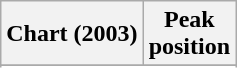<table class="wikitable sortable plainrowheaders" style="text-align:center">
<tr>
<th scope="col">Chart (2003)</th>
<th scope="col">Peak<br> position</th>
</tr>
<tr>
</tr>
<tr>
</tr>
<tr>
</tr>
</table>
